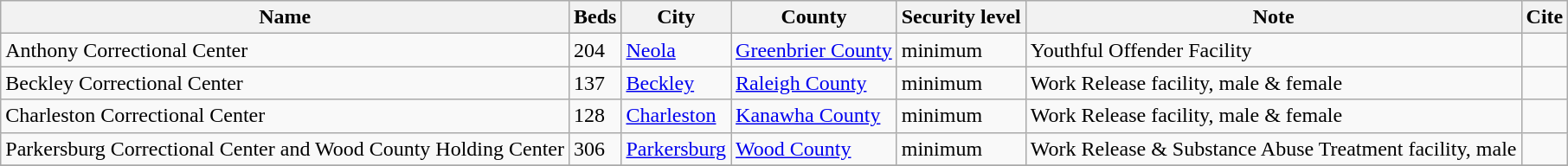<table class="wikitable">
<tr>
<th>Name</th>
<th>Beds</th>
<th>City</th>
<th>County</th>
<th>Security level</th>
<th>Note</th>
<th>Cite</th>
</tr>
<tr>
<td>Anthony Correctional Center</td>
<td>204</td>
<td><a href='#'>Neola</a></td>
<td><a href='#'>Greenbrier County</a></td>
<td>minimum</td>
<td>Youthful Offender Facility</td>
<td></td>
</tr>
<tr>
<td>Beckley Correctional Center</td>
<td>137</td>
<td><a href='#'>Beckley</a></td>
<td><a href='#'>Raleigh County</a></td>
<td>minimum</td>
<td>Work Release facility, male & female</td>
<td></td>
</tr>
<tr>
<td>Charleston Correctional Center</td>
<td>128</td>
<td><a href='#'>Charleston</a></td>
<td><a href='#'>Kanawha County</a></td>
<td>minimum</td>
<td>Work Release facility, male & female</td>
<td></td>
</tr>
<tr>
<td>Parkersburg Correctional Center and Wood County Holding Center</td>
<td>306</td>
<td><a href='#'>Parkersburg</a></td>
<td><a href='#'>Wood County</a></td>
<td>minimum</td>
<td>Work Release & Substance Abuse Treatment facility, male</td>
<td></td>
</tr>
<tr>
</tr>
</table>
